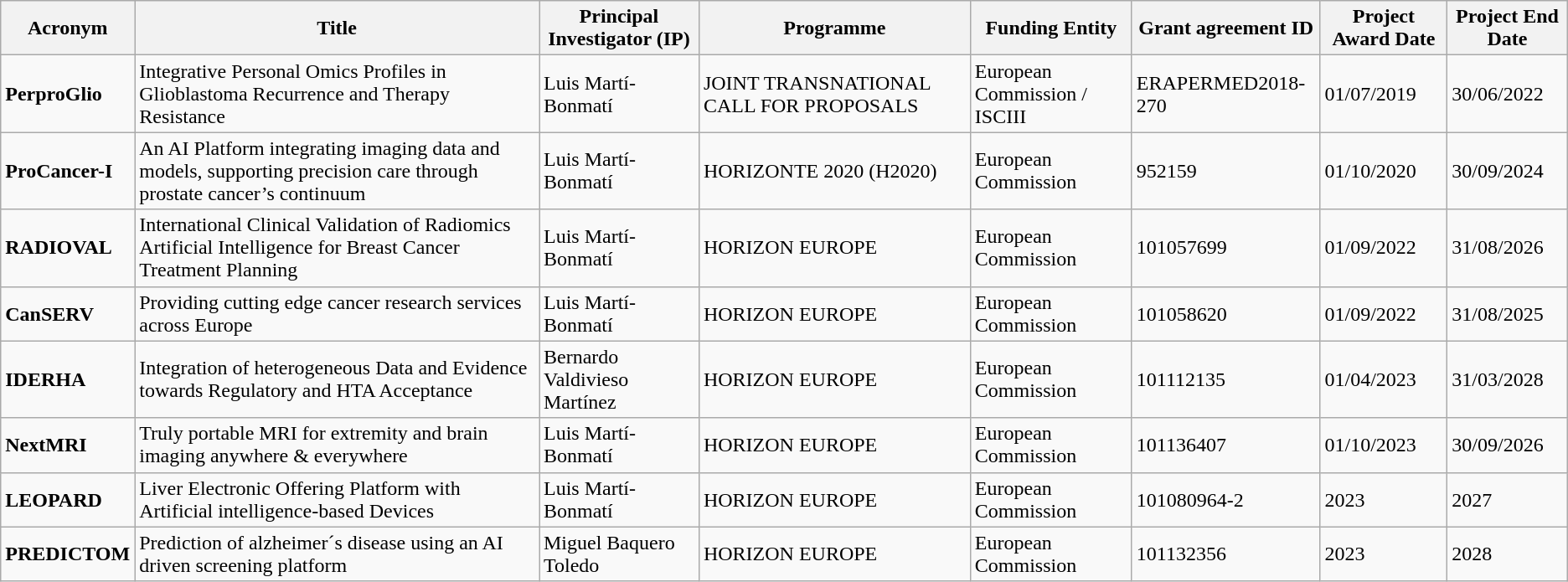<table class="wikitable sortable">
<tr>
<th>Acronym</th>
<th>Title</th>
<th>Principal Investigator (IP)</th>
<th>Programme</th>
<th>Funding Entity</th>
<th>Grant agreement ID</th>
<th>Project Award Date</th>
<th>Project End Date</th>
</tr>
<tr>
<td><strong>PerproGlio</strong></td>
<td>Integrative Personal Omics Profiles in Glioblastoma Recurrence and Therapy Resistance</td>
<td>Luis Martí-Bonmatí</td>
<td>JOINT TRANSNATIONAL CALL FOR PROPOSALS</td>
<td>European Commission / ISCIII</td>
<td>ERAPERMED2018-270</td>
<td>01/07/2019</td>
<td>30/06/2022</td>
</tr>
<tr>
<td><strong>ProCancer-I</strong></td>
<td>An AI Platform integrating imaging data  and models, supporting precision care through prostate cancer’s continuum</td>
<td>Luis Martí-Bonmatí</td>
<td>HORIZONTE 2020 (H2020)</td>
<td>European Commission</td>
<td>952159</td>
<td>01/10/2020</td>
<td>30/09/2024</td>
</tr>
<tr>
<td><strong>RADIOVAL</strong></td>
<td>International  Clinical Validation of Radiomics Artificial Intelligence for Breast Cancer  Treatment Planning</td>
<td>Luis  Martí-Bonmatí</td>
<td>HORIZON EUROPE</td>
<td>European Commission</td>
<td>101057699</td>
<td>01/09/2022</td>
<td>31/08/2026</td>
</tr>
<tr>
<td><strong>CanSERV</strong></td>
<td>Providing cutting edge cancer research  services across Europe</td>
<td>Luis Martí-Bonmatí</td>
<td>HORIZON EUROPE</td>
<td>European Commission</td>
<td>101058620</td>
<td>01/09/2022</td>
<td>31/08/2025</td>
</tr>
<tr>
<td><strong>IDERHA</strong></td>
<td>Integration  of heterogeneous Data and Evidence towards Regulatory and HTA Acceptance</td>
<td>Bernardo  Valdivieso Martínez</td>
<td>HORIZON EUROPE</td>
<td>European Commission</td>
<td>101112135</td>
<td>01/04/2023</td>
<td>31/03/2028</td>
</tr>
<tr>
<td><strong>NextMRI</strong></td>
<td>Truly portable MRI for  extremity and brain imaging anywhere & everywhere</td>
<td>Luis Martí-Bonmatí</td>
<td>HORIZON EUROPE</td>
<td>European Commission</td>
<td>101136407</td>
<td>01/10/2023</td>
<td>30/09/2026</td>
</tr>
<tr>
<td><strong>LEOPARD</strong></td>
<td>Liver Electronic Offering Platform with Artificial intelligence-based Devices</td>
<td>Luis Martí-Bonmatí</td>
<td>HORIZON EUROPE</td>
<td>European Commission</td>
<td>101080964-2</td>
<td>2023</td>
<td>2027</td>
</tr>
<tr>
<td><strong>PREDICTOM</strong></td>
<td>Prediction of alzheimer´s disease using an AI driven screening platform</td>
<td>Miguel Baquero Toledo</td>
<td>HORIZON EUROPE</td>
<td>European Commission</td>
<td>101132356</td>
<td>2023</td>
<td>2028</td>
</tr>
</table>
